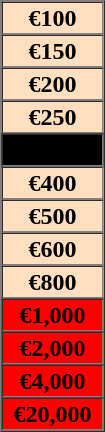<table border=1 cellspacing=0 cellpadding =1 width=70px|->
<tr>
<td bgcolor="#FFDFBF" align=center><strong>€100</strong></td>
</tr>
<tr>
<td bgcolor="#FFDFBF" align=center><strong>€150</strong></td>
</tr>
<tr>
<td bgcolor="#FFDFBF" align=center><strong>€200</strong></td>
</tr>
<tr>
<td bgcolor="#FFDFBF" align=center><strong>€250</strong></td>
</tr>
<tr>
<td bgcolor="#000000" align=center><span><strong><em>KUTIA Y</em></strong></span></td>
</tr>
<tr>
<td bgcolor="#FFDFBF" align=center><strong>€400</strong></td>
</tr>
<tr>
<td bgcolor="#FFDFBF" align=center><strong>€500</strong></td>
</tr>
<tr>
<td bgcolor="#FFDFBF" align=center><strong>€600</strong></td>
</tr>
<tr>
<td bgcolor="#FFDFBF" align=center><strong>€800</strong></td>
</tr>
<tr>
<td bgcolor="#FF0000" align=center><span><strong>€1,000</strong></span></td>
</tr>
<tr>
<td bgcolor="#FF0000" align=center><span><strong>€2,000</strong></span></td>
</tr>
<tr>
<td bgcolor="#FF0000" align=center><span><strong>€4,000</strong></span></td>
</tr>
<tr>
<td bgcolor="#FF0000" align=center><span><strong>€20,000</strong></span></td>
</tr>
</table>
